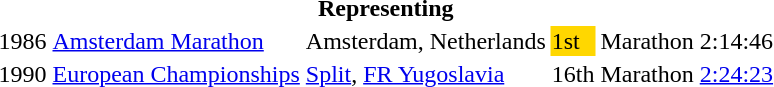<table>
<tr>
<th colspan="6">Representing </th>
</tr>
<tr>
<td>1986</td>
<td><a href='#'>Amsterdam Marathon</a></td>
<td>Amsterdam, Netherlands</td>
<td style="background:gold;">1st</td>
<td>Marathon</td>
<td>2:14:46</td>
</tr>
<tr>
<td>1990</td>
<td><a href='#'>European Championships</a></td>
<td><a href='#'>Split</a>, <a href='#'>FR Yugoslavia</a></td>
<td>16th</td>
<td>Marathon</td>
<td><a href='#'>2:24:23</a></td>
</tr>
</table>
